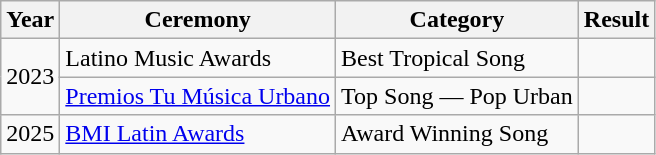<table class="wikitable plainrowheaders">
<tr>
<th scope="col">Year</th>
<th scope="col">Ceremony</th>
<th scope="col">Category</th>
<th scope="col">Result</th>
</tr>
<tr>
<td rowspan="2">2023</td>
<td>Latino Music Awards</td>
<td>Best Tropical Song</td>
<td></td>
</tr>
<tr>
<td><a href='#'>Premios Tu Música Urbano</a></td>
<td>Top Song — Pop Urban</td>
<td></td>
</tr>
<tr>
<td rowspan="1">2025</td>
<td><a href='#'>BMI Latin Awards</a></td>
<td>Award Winning Song</td>
<td></td>
</tr>
</table>
